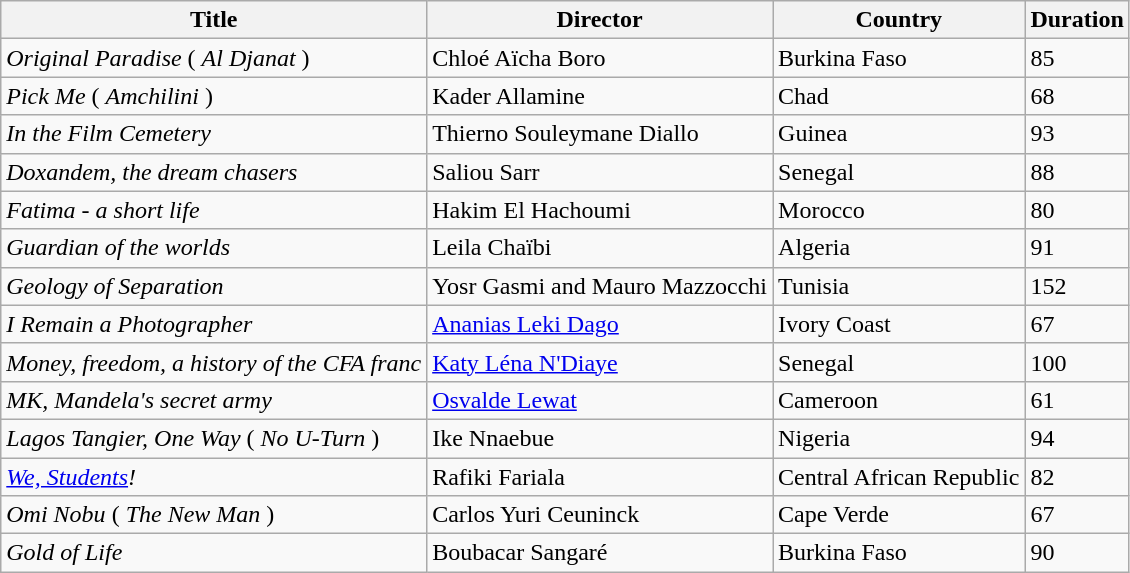<table class="wikitable">
<tr>
<th>Title</th>
<th>Director</th>
<th>Country</th>
<th>Duration</th>
</tr>
<tr>
<td><em>Original Paradise</em> ( <em>Al Djanat</em> )</td>
<td>Chloé Aïcha Boro</td>
<td>Burkina Faso</td>
<td>85</td>
</tr>
<tr>
<td><em>Pick Me</em> ( <em>Amchilini</em> )</td>
<td>Kader Allamine</td>
<td>Chad</td>
<td>68</td>
</tr>
<tr>
<td><em>In the Film Cemetery</em></td>
<td>Thierno Souleymane Diallo</td>
<td>Guinea</td>
<td>93</td>
</tr>
<tr>
<td><em>Doxandem, the dream chasers</em></td>
<td>Saliou Sarr</td>
<td>Senegal</td>
<td>88</td>
</tr>
<tr>
<td><em>Fatima - a short life</em></td>
<td>Hakim El Hachoumi</td>
<td>Morocco</td>
<td>80</td>
</tr>
<tr>
<td><em>Guardian of the worlds</em></td>
<td>Leila Chaïbi</td>
<td>Algeria</td>
<td>91</td>
</tr>
<tr>
<td><em>Geology of Separation</em></td>
<td>Yosr Gasmi and Mauro Mazzocchi</td>
<td>Tunisia</td>
<td>152</td>
</tr>
<tr>
<td><em>I Remain a Photographer</em></td>
<td><a href='#'>Ananias Leki Dago</a></td>
<td>Ivory Coast</td>
<td>67</td>
</tr>
<tr>
<td><em>Money, freedom, a history of the CFA franc</em></td>
<td><a href='#'>Katy Léna N'Diaye</a></td>
<td>Senegal</td>
<td>100</td>
</tr>
<tr>
<td><em>MK, Mandela's secret army</em></td>
<td><a href='#'>Osvalde Lewat</a></td>
<td>Cameroon</td>
<td>61</td>
</tr>
<tr>
<td><em>Lagos Tangier, One Way</em> ( <em>No U-Turn</em> )</td>
<td>Ike Nnaebue</td>
<td>Nigeria</td>
<td>94</td>
</tr>
<tr>
<td><em><a href='#'>We, Students</a>!</em></td>
<td>Rafiki Fariala</td>
<td>Central African Republic</td>
<td>82</td>
</tr>
<tr>
<td><em>Omi Nobu</em> ( <em>The New Man</em> )</td>
<td>Carlos Yuri Ceuninck</td>
<td>Cape Verde</td>
<td>67</td>
</tr>
<tr>
<td><em>Gold of Life</em></td>
<td>Boubacar Sangaré</td>
<td>Burkina Faso</td>
<td>90</td>
</tr>
</table>
